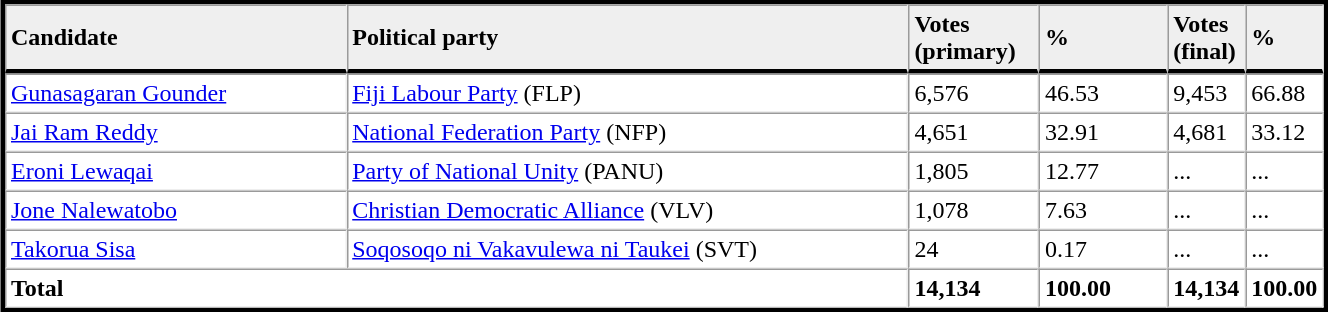<table table width="70%" border="1" align="center" cellpadding=3 cellspacing=0 style="margin:5px; border:3px solid;">
<tr>
<td td width="27%" style="border-bottom:3px solid; background:#efefef;"><strong>Candidate</strong></td>
<td td width="45%" style="border-bottom:3px solid; background:#efefef;"><strong>Political party</strong></td>
<td td width="10%" style="border-bottom:3px solid; background:#efefef;"><strong>Votes<br>(primary)</strong></td>
<td td width="10%" style="border-bottom:3px solid; background:#efefef;"><strong>%</strong></td>
<td td width="4%" style="border-bottom:3px solid; background:#efefef;"><strong>Votes<br>(final)</strong></td>
<td td width="4%" style="border-bottom:3px solid; background:#efefef;"><strong>%</strong></td>
</tr>
<tr>
<td><a href='#'>Gunasagaran Gounder</a></td>
<td><a href='#'>Fiji Labour Party</a> (FLP)</td>
<td>6,576</td>
<td>46.53</td>
<td>9,453</td>
<td>66.88</td>
</tr>
<tr>
<td><a href='#'>Jai Ram Reddy</a></td>
<td><a href='#'>National Federation Party</a> (NFP)</td>
<td>4,651</td>
<td>32.91</td>
<td>4,681</td>
<td>33.12</td>
</tr>
<tr>
<td><a href='#'>Eroni Lewaqai</a></td>
<td><a href='#'>Party of National Unity</a> (PANU)</td>
<td>1,805</td>
<td>12.77</td>
<td>...</td>
<td>...</td>
</tr>
<tr>
<td><a href='#'>Jone Nalewatobo</a></td>
<td><a href='#'>Christian Democratic Alliance</a> (VLV)</td>
<td>1,078</td>
<td>7.63</td>
<td>...</td>
<td>...</td>
</tr>
<tr>
<td><a href='#'>Takorua Sisa</a></td>
<td><a href='#'>Soqosoqo ni Vakavulewa ni Taukei</a> (SVT)</td>
<td>24</td>
<td>0.17</td>
<td>...</td>
<td>...</td>
</tr>
<tr>
<td colspan=2><strong>Total</strong></td>
<td><strong>14,134</strong></td>
<td><strong>100.00</strong></td>
<td><strong>14,134</strong></td>
<td><strong>100.00</strong></td>
</tr>
<tr>
</tr>
</table>
